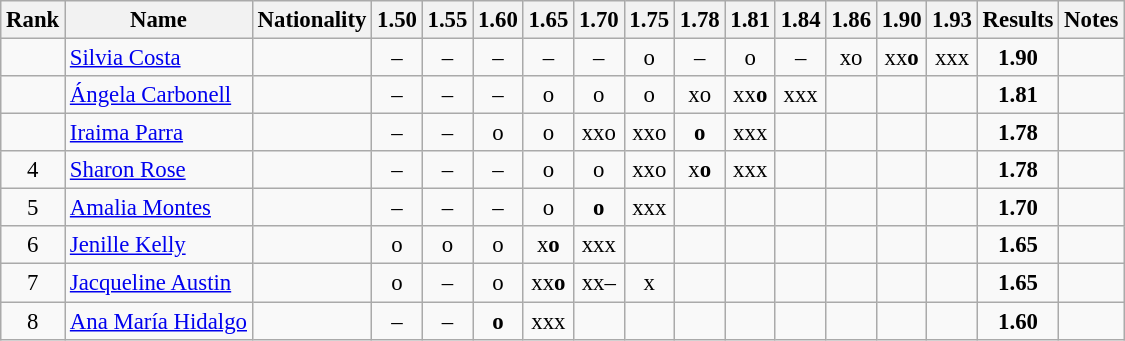<table class="wikitable sortable" style="text-align:center;font-size:95%">
<tr>
<th>Rank</th>
<th>Name</th>
<th>Nationality</th>
<th>1.50</th>
<th>1.55</th>
<th>1.60</th>
<th>1.65</th>
<th>1.70</th>
<th>1.75</th>
<th>1.78</th>
<th>1.81</th>
<th>1.84</th>
<th>1.86</th>
<th>1.90</th>
<th>1.93</th>
<th>Results</th>
<th>Notes</th>
</tr>
<tr>
<td></td>
<td align=left><a href='#'>Silvia Costa</a></td>
<td align=left></td>
<td>–</td>
<td>–</td>
<td>–</td>
<td>–</td>
<td>–</td>
<td>o</td>
<td>–</td>
<td>o</td>
<td>–</td>
<td>xo</td>
<td>xx<strong>o</strong></td>
<td>xxx</td>
<td><strong>1.90</strong></td>
<td></td>
</tr>
<tr>
<td></td>
<td align=left><a href='#'>Ángela Carbonell</a></td>
<td align=left></td>
<td>–</td>
<td>–</td>
<td>–</td>
<td>o</td>
<td>o</td>
<td>o</td>
<td>xo</td>
<td>xx<strong>o</strong></td>
<td>xxx</td>
<td></td>
<td></td>
<td></td>
<td><strong>1.81</strong></td>
<td></td>
</tr>
<tr>
<td></td>
<td align=left><a href='#'>Iraima Parra</a></td>
<td align=left></td>
<td>–</td>
<td>–</td>
<td>o</td>
<td>o</td>
<td>xxo</td>
<td>xxo</td>
<td><strong>o</strong></td>
<td>xxx</td>
<td></td>
<td></td>
<td></td>
<td></td>
<td><strong>1.78</strong></td>
<td></td>
</tr>
<tr>
<td>4</td>
<td align=left><a href='#'>Sharon Rose</a></td>
<td align=left></td>
<td>–</td>
<td>–</td>
<td>–</td>
<td>o</td>
<td>o</td>
<td>xxo</td>
<td>x<strong>o</strong></td>
<td>xxx</td>
<td></td>
<td></td>
<td></td>
<td></td>
<td><strong>1.78</strong></td>
<td></td>
</tr>
<tr>
<td>5</td>
<td align=left><a href='#'>Amalia Montes</a></td>
<td align=left></td>
<td>–</td>
<td>–</td>
<td>–</td>
<td>o</td>
<td><strong>o</strong></td>
<td>xxx</td>
<td></td>
<td></td>
<td></td>
<td></td>
<td></td>
<td></td>
<td><strong>1.70</strong></td>
<td></td>
</tr>
<tr>
<td>6</td>
<td align=left><a href='#'>Jenille Kelly</a></td>
<td align=left></td>
<td>o</td>
<td>o</td>
<td>o</td>
<td>x<strong>o</strong></td>
<td>xxx</td>
<td></td>
<td></td>
<td></td>
<td></td>
<td></td>
<td></td>
<td></td>
<td><strong>1.65</strong></td>
<td></td>
</tr>
<tr>
<td>7</td>
<td align=left><a href='#'>Jacqueline Austin</a></td>
<td align=left></td>
<td>o</td>
<td>–</td>
<td>o</td>
<td>xx<strong>o</strong></td>
<td>xx–</td>
<td>x</td>
<td></td>
<td></td>
<td></td>
<td></td>
<td></td>
<td></td>
<td><strong>1.65</strong></td>
<td></td>
</tr>
<tr>
<td>8</td>
<td align=left><a href='#'>Ana María Hidalgo</a></td>
<td align=left></td>
<td>–</td>
<td>–</td>
<td><strong>o</strong></td>
<td>xxx</td>
<td></td>
<td></td>
<td></td>
<td></td>
<td></td>
<td></td>
<td></td>
<td></td>
<td><strong>1.60</strong></td>
<td></td>
</tr>
</table>
